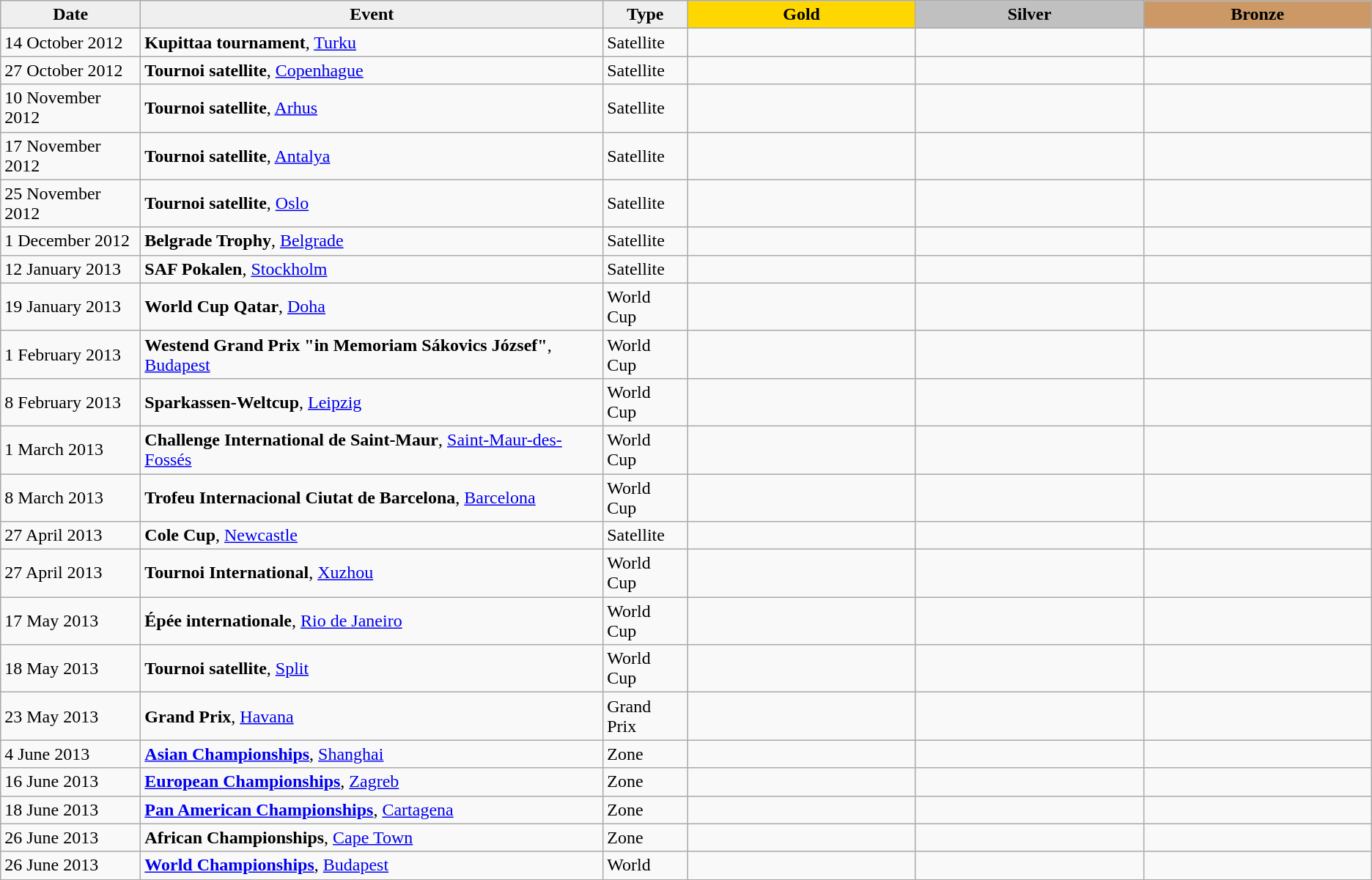<table class="wikitable plainrowheaders">
<tr align=center>
<th scope=col style="width:120px; background: #efefef;">Date</th>
<th scope=col style="background: #efefef;">Event</th>
<th scope=col style="background: #efefef;">Type</th>
<th scope="col" style="width:200px; background:gold;">Gold</th>
<th scope="col" style="width:200px; background:silver;">Silver</th>
<th scope="col" style="width:200px; background:#c96;">Bronze</th>
</tr>
<tr>
<td>14 October 2012</td>
<td><strong>Kupittaa tournament</strong>, <a href='#'>Turku</a></td>
<td>Satellite</td>
<td></td>
<td></td>
<td><br></td>
</tr>
<tr>
<td>27 October 2012</td>
<td><strong>Tournoi satellite</strong>, <a href='#'>Copenhague</a></td>
<td>Satellite</td>
<td></td>
<td></td>
<td><br></td>
</tr>
<tr>
<td>10 November 2012</td>
<td><strong>Tournoi satellite</strong>, <a href='#'>Arhus</a></td>
<td>Satellite</td>
<td></td>
<td></td>
<td><br></td>
</tr>
<tr>
<td>17 November 2012</td>
<td><strong>Tournoi satellite</strong>, <a href='#'>Antalya</a></td>
<td>Satellite</td>
<td></td>
<td></td>
<td><br></td>
</tr>
<tr>
<td>25 November 2012</td>
<td><strong>Tournoi satellite</strong>, <a href='#'>Oslo</a></td>
<td>Satellite</td>
<td></td>
<td></td>
<td><br></td>
</tr>
<tr>
<td>1 December 2012</td>
<td><strong>Belgrade Trophy</strong>, <a href='#'>Belgrade</a></td>
<td>Satellite</td>
<td></td>
<td></td>
<td><br></td>
</tr>
<tr>
<td>12 January 2013</td>
<td><strong>SAF Pokalen</strong>, <a href='#'>Stockholm</a></td>
<td>Satellite</td>
<td></td>
<td></td>
<td><br></td>
</tr>
<tr>
<td>19 January 2013</td>
<td><strong>World Cup Qatar</strong>, <a href='#'>Doha</a></td>
<td>World Cup</td>
<td></td>
<td></td>
<td><br></td>
</tr>
<tr>
<td>1 February 2013</td>
<td><strong>Westend Grand Prix "in Memoriam Sákovics József"</strong>, <a href='#'>Budapest</a></td>
<td>World Cup</td>
<td></td>
<td></td>
<td><br></td>
</tr>
<tr>
<td>8 February 2013</td>
<td><strong>Sparkassen-Weltcup</strong>, <a href='#'>Leipzig</a></td>
<td>World Cup</td>
<td></td>
<td></td>
<td><br></td>
</tr>
<tr>
<td>1 March 2013</td>
<td><strong>Challenge International de Saint-Maur</strong>, <a href='#'>Saint-Maur-des-Fossés</a></td>
<td>World Cup</td>
<td></td>
<td></td>
<td><br></td>
</tr>
<tr>
<td>8 March 2013</td>
<td><strong>Trofeu Internacional Ciutat de Barcelona</strong>, <a href='#'>Barcelona</a></td>
<td>World Cup</td>
<td></td>
<td></td>
<td><br></td>
</tr>
<tr>
<td>27 April 2013</td>
<td><strong>Cole Cup</strong>, <a href='#'>Newcastle</a></td>
<td>Satellite</td>
<td></td>
<td></td>
<td><br></td>
</tr>
<tr>
<td>27 April 2013</td>
<td><strong>Tournoi International</strong>, <a href='#'>Xuzhou</a></td>
<td>World Cup</td>
<td></td>
<td></td>
<td><br></td>
</tr>
<tr>
<td>17 May 2013</td>
<td><strong>Épée internationale</strong>, <a href='#'>Rio de Janeiro</a></td>
<td>World Cup</td>
<td></td>
<td></td>
<td><br></td>
</tr>
<tr>
<td>18 May 2013</td>
<td><strong>Tournoi satellite</strong>, <a href='#'>Split</a></td>
<td>World Cup</td>
<td></td>
<td></td>
<td><br></td>
</tr>
<tr>
<td>23 May 2013</td>
<td><strong>Grand Prix</strong>, <a href='#'>Havana</a></td>
<td>Grand Prix</td>
<td></td>
<td></td>
<td><br></td>
</tr>
<tr>
<td>4 June 2013</td>
<td><strong><a href='#'>Asian Championships</a></strong>, <a href='#'>Shanghai</a></td>
<td>Zone</td>
<td></td>
<td></td>
<td><br></td>
</tr>
<tr>
<td>16 June 2013</td>
<td><strong><a href='#'>European Championships</a></strong>, <a href='#'>Zagreb</a></td>
<td>Zone</td>
<td></td>
<td></td>
<td><br></td>
</tr>
<tr>
<td>18 June 2013</td>
<td><strong><a href='#'>Pan American Championships</a></strong>, <a href='#'>Cartagena</a></td>
<td>Zone</td>
<td></td>
<td></td>
<td><br></td>
</tr>
<tr>
<td>26 June 2013</td>
<td><strong>African Championships</strong>, <a href='#'>Cape Town</a></td>
<td>Zone</td>
<td></td>
<td></td>
<td><br></td>
</tr>
<tr>
<td>26 June 2013</td>
<td><strong><a href='#'>World Championships</a></strong>, <a href='#'>Budapest</a></td>
<td>World</td>
<td></td>
<td></td>
<td><br></td>
</tr>
</table>
